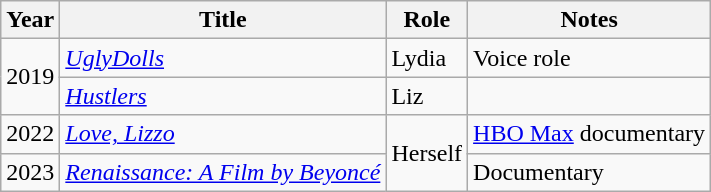<table class="wikitable">
<tr>
<th>Year</th>
<th>Title</th>
<th>Role</th>
<th>Notes</th>
</tr>
<tr>
<td rowspan="2">2019</td>
<td><em><a href='#'>UglyDolls</a></em></td>
<td>Lydia</td>
<td>Voice role</td>
</tr>
<tr>
<td><em><a href='#'>Hustlers</a></em></td>
<td>Liz</td>
<td></td>
</tr>
<tr>
<td>2022</td>
<td><em><a href='#'>Love, Lizzo</a></em></td>
<td rowspan="2">Herself</td>
<td><a href='#'>HBO Max</a> documentary</td>
</tr>
<tr>
<td>2023</td>
<td><em><a href='#'>Renaissance: A Film by Beyoncé</a></em></td>
<td>Documentary</td>
</tr>
</table>
